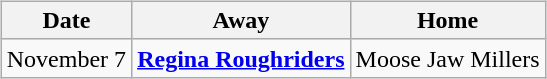<table cellspacing="10">
<tr>
<td valign="top"><br><table class="wikitable">
<tr>
<th>Date</th>
<th>Away</th>
<th>Home</th>
</tr>
<tr>
<td>November 7</td>
<td><strong><a href='#'>Regina Roughriders</a></strong></td>
<td>Moose Jaw Millers</td>
</tr>
</table>
</td>
</tr>
</table>
